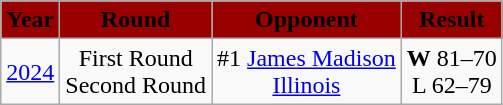<table class="wikitable">
<tr>
<th style="background:#990000; text-align:center;"><span>Year</span></th>
<th style="background:#990000; text-align:center;"><span>Round</span></th>
<th style="background:#990000; text-align:center;"><span>Opponent</span></th>
<th style="background:#990000; text-align:center;"><span>Result</span></th>
</tr>
<tr align="center">
<td><a href='#'>2024</a></td>
<td>First Round<br>Second Round</td>
<td>#1 <a href='#'>James Madison</a><br><a href='#'>Illinois</a></td>
<td><strong>W</strong> 81–70<br>L 62–79</td>
</tr>
</table>
